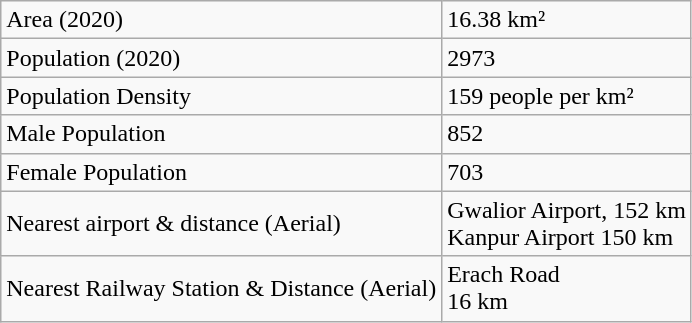<table class="wikitable">
<tr>
<td>Area (2020)</td>
<td>16.38 km²</td>
</tr>
<tr>
<td>Population (2020)</td>
<td>2973</td>
</tr>
<tr>
<td>Population Density</td>
<td>159 people per km²</td>
</tr>
<tr>
<td>Male Population</td>
<td>852</td>
</tr>
<tr>
<td>Female Population</td>
<td>703</td>
</tr>
<tr>
<td>Nearest airport & distance (Aerial)</td>
<td>Gwalior Airport, 152 km<br>Kanpur Airport
150 km</td>
</tr>
<tr>
<td>Nearest Railway Station & Distance (Aerial)</td>
<td>Erach Road<br>16 km</td>
</tr>
</table>
